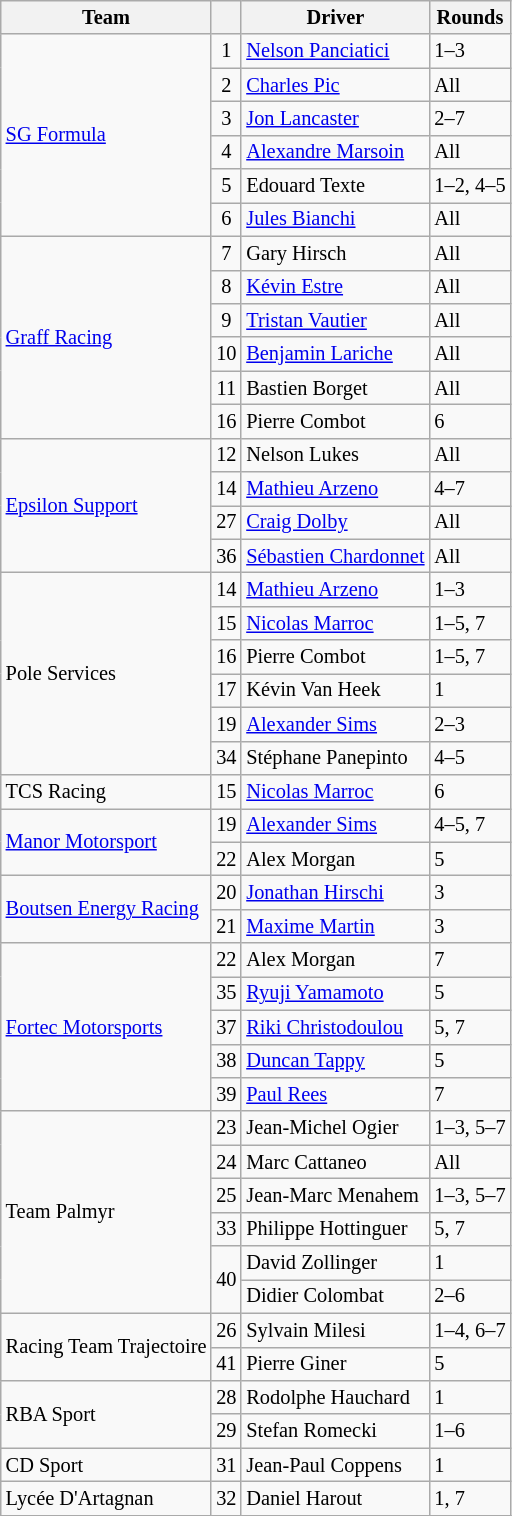<table class="wikitable" style="font-size: 85%;">
<tr>
<th>Team</th>
<th></th>
<th>Driver</th>
<th>Rounds</th>
</tr>
<tr>
<td rowspan=6> <a href='#'>SG Formula</a></td>
<td align=center>1</td>
<td> <a href='#'>Nelson Panciatici</a></td>
<td>1–3</td>
</tr>
<tr>
<td align=center>2</td>
<td> <a href='#'>Charles Pic</a></td>
<td>All</td>
</tr>
<tr>
<td align=center>3</td>
<td> <a href='#'>Jon Lancaster</a></td>
<td>2–7</td>
</tr>
<tr>
<td align=center>4</td>
<td> <a href='#'>Alexandre Marsoin</a></td>
<td>All</td>
</tr>
<tr>
<td align=center>5</td>
<td> Edouard Texte</td>
<td>1–2, 4–5</td>
</tr>
<tr>
<td align=center>6</td>
<td> <a href='#'>Jules Bianchi</a></td>
<td>All</td>
</tr>
<tr>
<td rowspan=6> <a href='#'>Graff Racing</a></td>
<td align=center>7</td>
<td> Gary Hirsch</td>
<td>All</td>
</tr>
<tr>
<td align=center>8</td>
<td> <a href='#'>Kévin Estre</a></td>
<td>All</td>
</tr>
<tr>
<td align=center>9</td>
<td> <a href='#'>Tristan Vautier</a></td>
<td>All</td>
</tr>
<tr>
<td align=center>10</td>
<td> <a href='#'>Benjamin Lariche</a></td>
<td>All</td>
</tr>
<tr>
<td align=center>11</td>
<td> Bastien Borget</td>
<td>All</td>
</tr>
<tr>
<td align=center>16</td>
<td> Pierre Combot</td>
<td>6</td>
</tr>
<tr>
<td rowspan=4> <a href='#'>Epsilon Support</a></td>
<td align=center>12</td>
<td> Nelson Lukes</td>
<td>All</td>
</tr>
<tr>
<td align=center>14</td>
<td> <a href='#'>Mathieu Arzeno</a></td>
<td>4–7</td>
</tr>
<tr>
<td align=center>27</td>
<td> <a href='#'>Craig Dolby</a></td>
<td>All</td>
</tr>
<tr>
<td align=center>36</td>
<td nowrap> <a href='#'>Sébastien Chardonnet</a></td>
<td>All</td>
</tr>
<tr>
<td rowspan=6> Pole Services</td>
<td align=center>14</td>
<td> <a href='#'>Mathieu Arzeno</a></td>
<td>1–3</td>
</tr>
<tr>
<td align=center>15</td>
<td> <a href='#'>Nicolas Marroc</a></td>
<td>1–5, 7</td>
</tr>
<tr>
<td align=center>16</td>
<td> Pierre Combot</td>
<td>1–5, 7</td>
</tr>
<tr>
<td align=center>17</td>
<td> Kévin Van Heek</td>
<td>1</td>
</tr>
<tr>
<td align=center>19</td>
<td> <a href='#'>Alexander Sims</a></td>
<td>2–3</td>
</tr>
<tr>
<td align=center>34</td>
<td> Stéphane Panepinto</td>
<td>4–5</td>
</tr>
<tr>
<td> TCS Racing</td>
<td align=center>15</td>
<td> <a href='#'>Nicolas Marroc</a></td>
<td>6</td>
</tr>
<tr>
<td rowspan=2> <a href='#'>Manor Motorsport</a></td>
<td align=center>19</td>
<td> <a href='#'>Alexander Sims</a></td>
<td>4–5, 7</td>
</tr>
<tr>
<td align=center>22</td>
<td> Alex Morgan</td>
<td>5</td>
</tr>
<tr>
<td rowspan=2 nowrap> <a href='#'>Boutsen Energy Racing</a></td>
<td align=center>20</td>
<td> <a href='#'>Jonathan Hirschi</a></td>
<td>3</td>
</tr>
<tr>
<td align=center>21</td>
<td> <a href='#'>Maxime Martin</a></td>
<td>3</td>
</tr>
<tr>
<td rowspan=5> <a href='#'>Fortec Motorsports</a></td>
<td align=center>22</td>
<td> Alex Morgan</td>
<td>7</td>
</tr>
<tr>
<td align=center>35</td>
<td> <a href='#'>Ryuji Yamamoto</a></td>
<td>5</td>
</tr>
<tr>
<td align=center>37</td>
<td> <a href='#'>Riki Christodoulou</a></td>
<td>5, 7</td>
</tr>
<tr>
<td align=center>38</td>
<td> <a href='#'>Duncan Tappy</a></td>
<td>5</td>
</tr>
<tr>
<td align=center>39</td>
<td> <a href='#'>Paul Rees</a></td>
<td>7</td>
</tr>
<tr>
<td rowspan=6> Team Palmyr</td>
<td align=center>23</td>
<td> Jean-Michel Ogier</td>
<td>1–3, 5–7</td>
</tr>
<tr>
<td align=center>24</td>
<td> Marc Cattaneo</td>
<td>All</td>
</tr>
<tr>
<td align=center>25</td>
<td> Jean-Marc Menahem</td>
<td>1–3, 5–7</td>
</tr>
<tr>
<td align=center>33</td>
<td> Philippe Hottinguer</td>
<td>5, 7</td>
</tr>
<tr>
<td align=center rowspan=2>40</td>
<td> David Zollinger</td>
<td>1</td>
</tr>
<tr>
<td> Didier Colombat</td>
<td>2–6</td>
</tr>
<tr>
<td rowspan=2 nowrap> Racing Team Trajectoire</td>
<td align=center>26</td>
<td> Sylvain Milesi</td>
<td>1–4, 6–7</td>
</tr>
<tr>
<td align=center>41</td>
<td> Pierre Giner</td>
<td>5</td>
</tr>
<tr>
<td rowspan=2> RBA Sport</td>
<td align=center>28</td>
<td> Rodolphe Hauchard</td>
<td>1</td>
</tr>
<tr>
<td align=center>29</td>
<td> Stefan Romecki</td>
<td>1–6</td>
</tr>
<tr>
<td> CD Sport</td>
<td align=center>31</td>
<td> Jean-Paul Coppens</td>
<td>1</td>
</tr>
<tr>
<td> Lycée D'Artagnan</td>
<td align=center>32</td>
<td> Daniel Harout</td>
<td>1, 7</td>
</tr>
<tr>
</tr>
</table>
